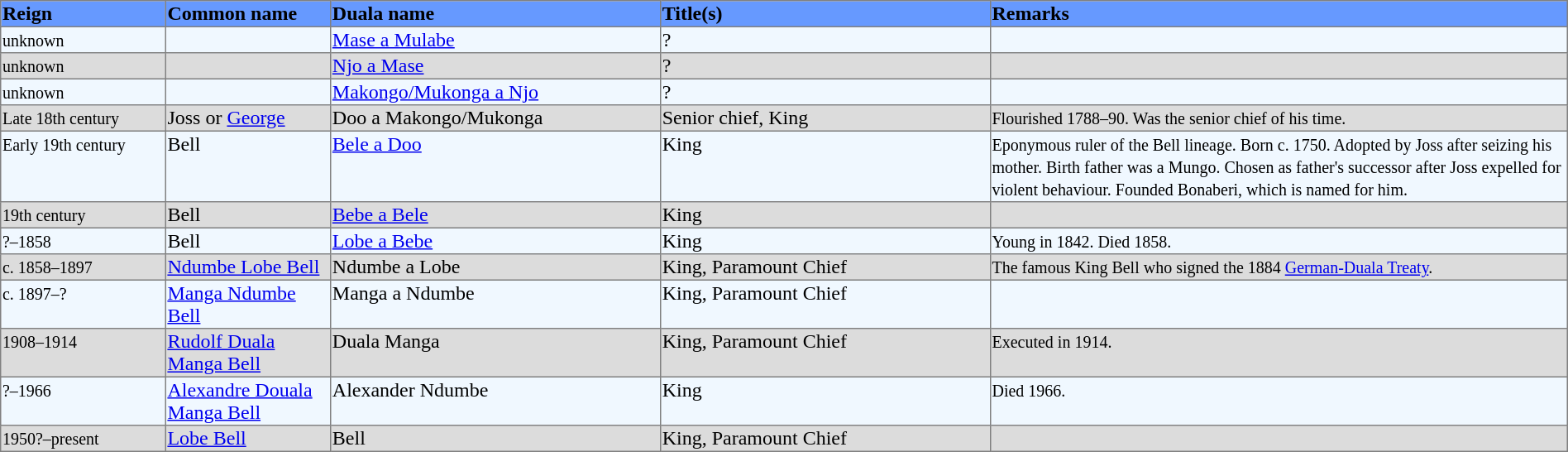<table border=1 style="border-collapse: collapse">
<tr align=left bgcolor="#6699FF">
<th width="10%">Reign</th>
<th width="10%">Common name</th>
<th width="20%">Duala name</th>
<th width="20%">Title(s)</th>
<th width="35%">Remarks</th>
</tr>
<tr valign=top bgcolor="#F0F8FF">
<td><small>unknown</small></td>
<td></td>
<td><a href='#'>Mase a Mulabe</a></td>
<td>?</td>
<td></td>
</tr>
<tr valign=top bgcolor="#DCDCDC">
<td><small>unknown</small></td>
<td></td>
<td><a href='#'>Njo a Mase</a></td>
<td>?</td>
<td></td>
</tr>
<tr valign=top bgcolor="#F0F8FF">
<td><small>unknown</small></td>
<td></td>
<td><a href='#'>Makongo/Mukonga a Njo</a></td>
<td>?</td>
<td></td>
</tr>
<tr valign=top bgcolor="#DCDCDC">
<td><small>Late 18th century</small></td>
<td>Joss or <a href='#'>George</a></td>
<td>Doo a Makongo/Mukonga</td>
<td>Senior chief, King</td>
<td><small>Flourished 1788–90. Was the senior chief of his time.</small></td>
</tr>
<tr valign=top bgcolor="#F0F8FF">
<td><small>Early 19th century</small></td>
<td>Bell</td>
<td><a href='#'>Bele a Doo</a></td>
<td>King</td>
<td><small>Eponymous ruler of the Bell lineage. Born c. 1750. Adopted by Joss after seizing his mother. Birth father was a Mungo. Chosen as father's successor after Joss expelled for violent behaviour. Founded Bonaberi, which is named for him.</small></td>
</tr>
<tr valign=top bgcolor="#DCDCDC">
<td><small>19th century</small></td>
<td>Bell</td>
<td><a href='#'>Bebe a Bele</a></td>
<td>King</td>
<td></td>
</tr>
<tr valign=top bgcolor="#F0F8FF">
<td><small>?–1858</small></td>
<td>Bell</td>
<td><a href='#'>Lobe a Bebe</a></td>
<td>King</td>
<td><small>Young in 1842. Died 1858.</small></td>
</tr>
<tr valign=top bgcolor="#DCDCDC">
<td><small>c. 1858–1897</small></td>
<td><a href='#'>Ndumbe Lobe Bell</a></td>
<td>Ndumbe a Lobe</td>
<td>King, Paramount Chief</td>
<td><small>The famous King Bell who signed the 1884 <a href='#'>German-Duala Treaty</a>.</small></td>
</tr>
<tr valign=top bgcolor="#F0F8FF">
<td><small>c. 1897–?</small></td>
<td><a href='#'>Manga Ndumbe Bell</a></td>
<td>Manga a Ndumbe</td>
<td>King, Paramount Chief</td>
<td></td>
</tr>
<tr valign=top bgcolor="#DCDCDC">
<td><small>1908–1914</small></td>
<td><a href='#'>Rudolf Duala Manga Bell</a></td>
<td>Duala Manga</td>
<td>King, Paramount Chief</td>
<td><small>Executed in 1914.</small></td>
</tr>
<tr valign=top bgcolor="#F0F8FF">
<td><small>?–1966</small></td>
<td><a href='#'>Alexandre Douala Manga Bell</a></td>
<td>Alexander Ndumbe</td>
<td>King</td>
<td><small>Died 1966.</small></td>
</tr>
<tr valign=top bgcolor="#DCDCDC">
<td><small>1950?–present</small></td>
<td><a href='#'>Lobe Bell</a></td>
<td>Bell</td>
<td>King, Paramount Chief</td>
<td></td>
</tr>
</table>
